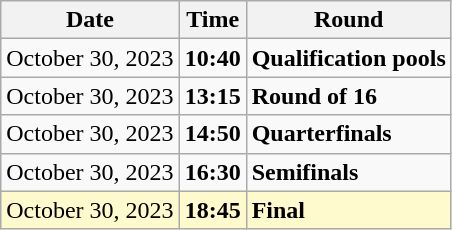<table class="wikitable">
<tr>
<th>Date</th>
<th>Time</th>
<th>Round</th>
</tr>
<tr>
<td>October 30, 2023</td>
<td><strong>10:40</strong></td>
<td><strong>Qualification pools</strong></td>
</tr>
<tr>
<td>October 30, 2023</td>
<td><strong>13:15</strong></td>
<td><strong>Round of 16</strong></td>
</tr>
<tr>
<td>October 30, 2023</td>
<td><strong>14:50</strong></td>
<td><strong>Quarterfinals</strong></td>
</tr>
<tr>
<td>October 30, 2023</td>
<td><strong>16:30</strong></td>
<td><strong>Semifinals</strong></td>
</tr>
<tr style=background:lemonchiffon>
<td>October 30, 2023</td>
<td><strong>18:45</strong></td>
<td><strong>Final</strong></td>
</tr>
</table>
